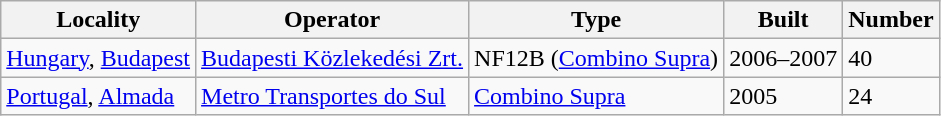<table class="wikitable sortable">
<tr style="background:#FFFFFF; color:#000000;">
<th>Locality</th>
<th class="unsortable">Operator</th>
<th class="unsortable">Type</th>
<th>Built</th>
<th data-sort-type="number">Number</th>
</tr>
<tr>
<td> <a href='#'>Hungary</a>, <a href='#'>Budapest</a></td>
<td><a href='#'>Budapesti Közlekedési Zrt.</a></td>
<td>NF12B (<a href='#'>Combino Supra</a>)</td>
<td>2006–2007</td>
<td>40</td>
</tr>
<tr>
<td> <a href='#'>Portugal</a>, <a href='#'>Almada</a></td>
<td><a href='#'>Metro Transportes do Sul</a></td>
<td><a href='#'>Combino Supra</a></td>
<td>2005</td>
<td>24</td>
</tr>
</table>
